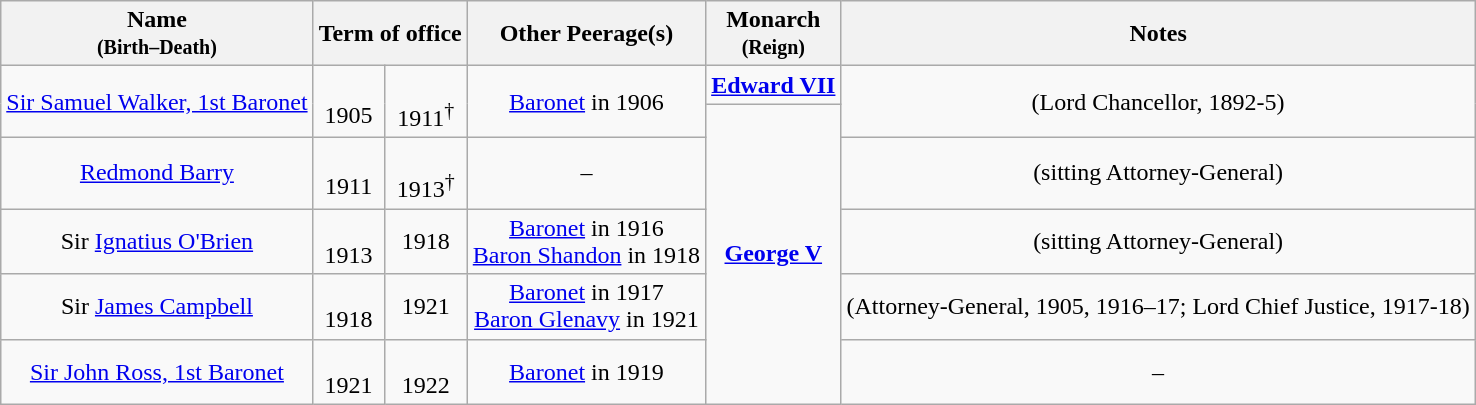<table class="wikitable" style="text-align:Center; white-space: nowrap;">
<tr>
<th>Name<br><small>(Birth–Death)</small></th>
<th colspan=2>Term of office</th>
<th>Other Peerage(s)</th>
<th>Monarch<br><small>(Reign)</small></th>
<th>Notes</th>
</tr>
<tr>
<td rowspan=2><a href='#'>Sir Samuel Walker, 1st Baronet</a><br></td>
<td rowspan=2><br>1905</td>
<td rowspan=2><br>1911<sup>†</sup></td>
<td rowspan=2><a href='#'>Baronet</a> in 1906</td>
<td><strong><a href='#'>Edward VII</a></strong></td>
<td rowspan=2>(Lord Chancellor, 1892-5)</td>
</tr>
<tr>
<td rowspan=5><strong><a href='#'>George V</a></strong></td>
</tr>
<tr>
<td><a href='#'>Redmond Barry</a><br></td>
<td><br>1911</td>
<td><br>1913<sup>†</sup></td>
<td>–</td>
<td>(sitting Attorney-General)</td>
</tr>
<tr>
<td>Sir <a href='#'>Ignatius O'Brien</a><br></td>
<td><br>1913</td>
<td>1918</td>
<td><a href='#'>Baronet</a> in 1916<br><a href='#'>Baron Shandon</a> in 1918</td>
<td>(sitting Attorney-General)</td>
</tr>
<tr>
<td>Sir <a href='#'>James Campbell</a><br></td>
<td><br>1918</td>
<td>1921</td>
<td><a href='#'>Baronet</a> in 1917<br><a href='#'>Baron Glenavy</a> in 1921</td>
<td>(Attorney-General, 1905, 1916–17; Lord Chief Justice, 1917-18)</td>
</tr>
<tr>
<td><a href='#'>Sir John Ross, 1st Baronet</a><br></td>
<td><br>1921</td>
<td><br>1922</td>
<td><a href='#'>Baronet</a> in 1919</td>
<td>–</td>
</tr>
</table>
